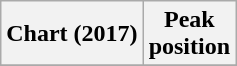<table class="wikitable plainrowheaders" style="text-align:center">
<tr>
<th scope="col">Chart (2017)</th>
<th scope="col">Peak<br> position</th>
</tr>
<tr>
</tr>
</table>
